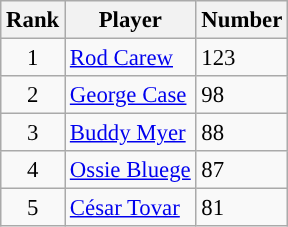<table class="wikitable" style="font-size: 95%; text-align:left;">
<tr>
<th>Rank</th>
<th>Player</th>
<th>Number</th>
</tr>
<tr>
<td align="center">1</td>
<td><a href='#'>Rod Carew</a></td>
<td>123</td>
</tr>
<tr>
<td align="center">2</td>
<td><a href='#'>George Case</a></td>
<td>98</td>
</tr>
<tr>
<td align="center">3</td>
<td><a href='#'>Buddy Myer</a></td>
<td>88</td>
</tr>
<tr>
<td align="center">4</td>
<td><a href='#'>Ossie Bluege</a></td>
<td>87</td>
</tr>
<tr>
<td align="center">5</td>
<td><a href='#'>César Tovar</a></td>
<td>81</td>
</tr>
</table>
